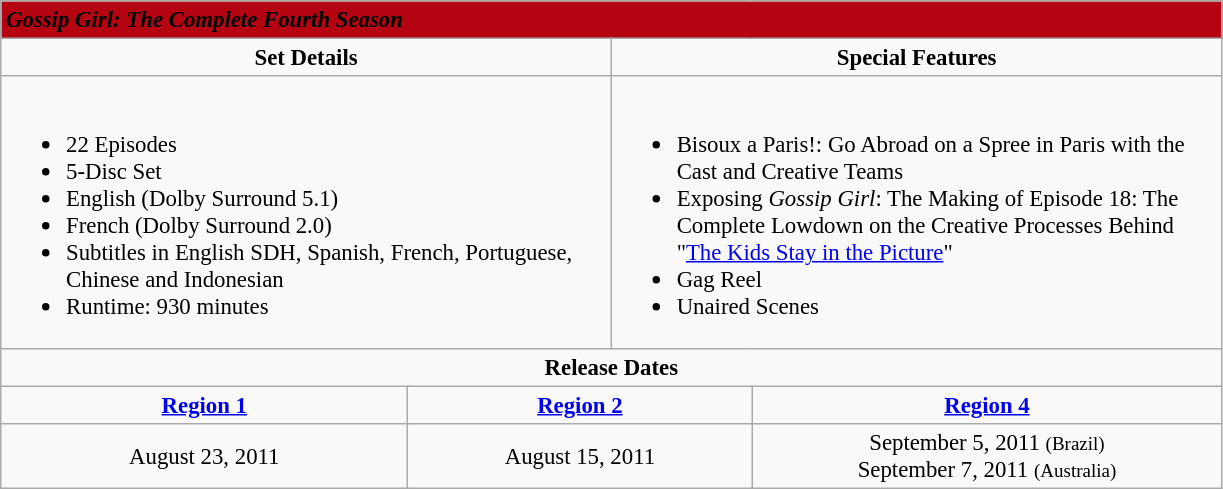<table class="wikitable" style="font-size: 95%;">
<tr style="background:#B40411;">
<td colspan="6"><span> <strong><em>Gossip Girl: The Complete Fourth Season</em></strong></span></td>
</tr>
<tr style="vertical-align:top; text-align:center;">
<td style="width:400px;" colspan="3"><strong>Set Details</strong></td>
<td style="width:400px; " colspan="3"><strong>Special Features</strong></td>
</tr>
<tr valign="top">
<td colspan="3"  style="text-align:left; width:400px;"><br><ul><li>22 Episodes</li><li>5-Disc Set</li><li>English (Dolby Surround 5.1)</li><li>French (Dolby Surround 2.0)</li><li>Subtitles in English SDH, Spanish, French, Portuguese, Chinese and Indonesian</li><li>Runtime: 930 minutes</li></ul></td>
<td colspan="3"  style="text-align:left; width:400px;"><br><ul><li>Bisoux a Paris!: Go Abroad on a Spree in Paris with the Cast and Creative Teams</li><li>Exposing <em>Gossip Girl</em>: The Making of Episode 18: The Complete Lowdown on the Creative Processes Behind "<a href='#'>The Kids Stay in the Picture</a>"</li><li>Gag Reel</li><li>Unaired Scenes</li></ul></td>
</tr>
<tr>
<td colspan="6" style="text-align:center;"><strong>Release Dates</strong></td>
</tr>
<tr>
<td colspan="2" style="text-align:center;"><strong><a href='#'>Region 1</a></strong></td>
<td colspan="2" style="text-align:center;"><strong><a href='#'>Region 2</a></strong></td>
<td colspan="2" style="text-align:center;"><strong><a href='#'>Region 4</a></strong></td>
</tr>
<tr style="text-align:center;">
<td colspan="2">August 23, 2011</td>
<td colspan="2">August 15, 2011</td>
<td colspan="2">September 5, 2011 <small>(Brazil)</small><br>September 7, 2011 <small>(Australia)</small></td>
</tr>
</table>
